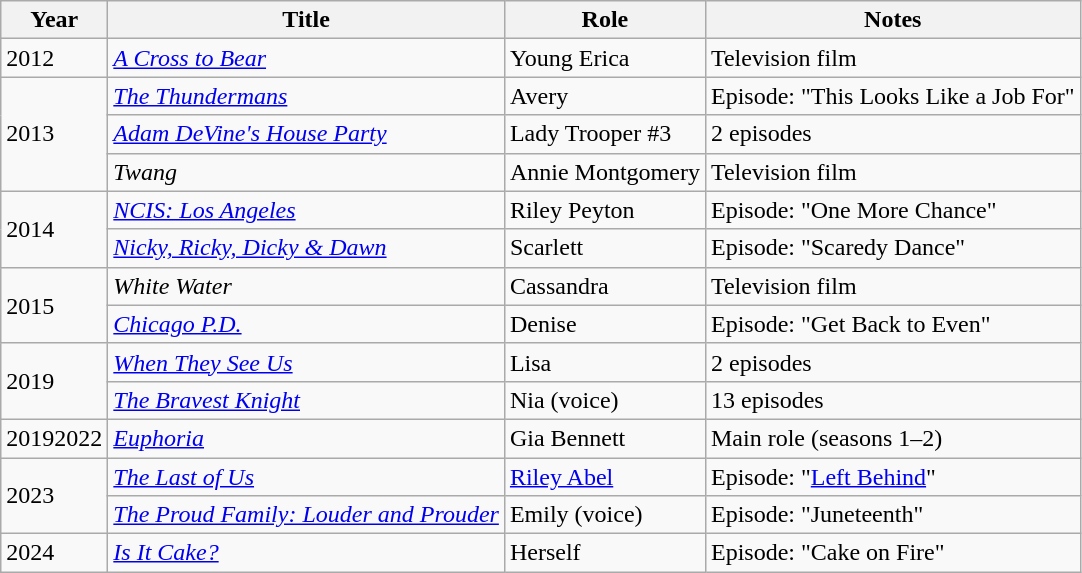<table class="wikitable sortable">
<tr>
<th>Year</th>
<th>Title</th>
<th>Role</th>
<th>Notes</th>
</tr>
<tr>
<td>2012</td>
<td><em><a href='#'>A Cross to Bear</a></em></td>
<td>Young Erica</td>
<td>Television film</td>
</tr>
<tr>
<td rowspan="3">2013</td>
<td><em><a href='#'>The Thundermans</a></em></td>
<td>Avery</td>
<td>Episode: "This Looks Like a Job For"</td>
</tr>
<tr>
<td><em><a href='#'>Adam DeVine's House Party</a></em></td>
<td>Lady Trooper #3</td>
<td>2 episodes</td>
</tr>
<tr>
<td><em>Twang</em></td>
<td>Annie Montgomery</td>
<td>Television film</td>
</tr>
<tr>
<td rowspan="2">2014</td>
<td><em><a href='#'>NCIS: Los Angeles</a></em></td>
<td>Riley Peyton</td>
<td>Episode: "One More Chance"</td>
</tr>
<tr>
<td><em><a href='#'>Nicky, Ricky, Dicky & Dawn</a></em></td>
<td>Scarlett</td>
<td>Episode: "Scaredy Dance"</td>
</tr>
<tr>
<td rowspan="2">2015</td>
<td><em>White Water</em></td>
<td>Cassandra</td>
<td>Television film</td>
</tr>
<tr>
<td><em><a href='#'>Chicago P.D.</a></em></td>
<td>Denise</td>
<td>Episode: "Get Back to Even"</td>
</tr>
<tr>
<td rowspan="2">2019</td>
<td><em><a href='#'>When They See Us</a></em></td>
<td>Lisa</td>
<td>2 episodes</td>
</tr>
<tr>
<td><em><a href='#'>The Bravest Knight</a></em></td>
<td>Nia (voice)</td>
<td>13 episodes</td>
</tr>
<tr>
<td>20192022</td>
<td><em><a href='#'>Euphoria</a></em></td>
<td>Gia Bennett</td>
<td>Main role (seasons 1–2)</td>
</tr>
<tr>
<td rowspan="2">2023</td>
<td><em><a href='#'>The Last of Us</a></em></td>
<td><a href='#'>Riley Abel</a></td>
<td>Episode: "<a href='#'>Left Behind</a>"</td>
</tr>
<tr>
<td><em><a href='#'>The Proud Family: Louder and Prouder</a></em></td>
<td>Emily (voice)</td>
<td>Episode: "Juneteenth"</td>
</tr>
<tr>
<td>2024</td>
<td><em><a href='#'>Is It Cake?</a></em></td>
<td>Herself</td>
<td>Episode: "Cake on Fire"</td>
</tr>
</table>
